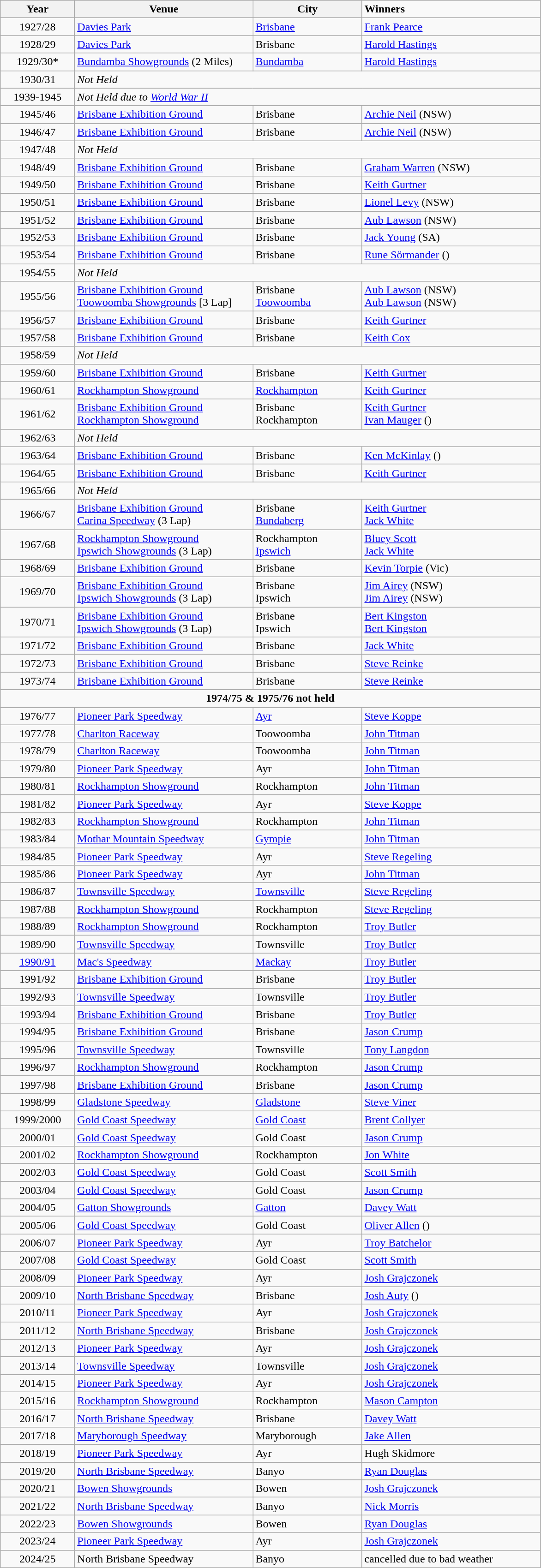<table class="wikitable">
<tr>
<th width=100>Year</th>
<th width=250>Venue</th>
<th width=150>City</th>
<td width=250 ><strong>Winners</strong></td>
</tr>
<tr>
<td align=center>1927/28</td>
<td><a href='#'>Davies Park</a></td>
<td><a href='#'>Brisbane</a></td>
<td><a href='#'>Frank Pearce</a></td>
</tr>
<tr>
<td align=center>1928/29</td>
<td><a href='#'>Davies Park</a></td>
<td>Brisbane</td>
<td><a href='#'>Harold Hastings</a></td>
</tr>
<tr>
<td align=center>1929/30*</td>
<td><a href='#'>Bundamba Showgrounds</a> (2 Miles)</td>
<td><a href='#'>Bundamba</a></td>
<td><a href='#'>Harold Hastings</a></td>
</tr>
<tr>
<td align=center>1930/31</td>
<td colspan=3><em>Not Held</em></td>
</tr>
<tr>
<td align=center>1939-1945</td>
<td colspan=3><em>Not Held due to <a href='#'>World War II</a></em></td>
</tr>
<tr>
<td align=center>1945/46</td>
<td><a href='#'>Brisbane Exhibition Ground</a></td>
<td>Brisbane</td>
<td><a href='#'>Archie Neil</a> (NSW)</td>
</tr>
<tr>
<td align=center>1946/47</td>
<td><a href='#'>Brisbane Exhibition Ground</a></td>
<td>Brisbane</td>
<td><a href='#'>Archie Neil</a> (NSW)</td>
</tr>
<tr>
<td align=center>1947/48</td>
<td colspan=3><em>Not Held</em></td>
</tr>
<tr>
<td align=center>1948/49</td>
<td><a href='#'>Brisbane Exhibition Ground</a></td>
<td>Brisbane</td>
<td><a href='#'>Graham Warren</a> (NSW)</td>
</tr>
<tr>
<td align=center>1949/50</td>
<td><a href='#'>Brisbane Exhibition Ground</a></td>
<td>Brisbane</td>
<td><a href='#'>Keith Gurtner</a></td>
</tr>
<tr>
<td align=center>1950/51</td>
<td><a href='#'>Brisbane Exhibition Ground</a></td>
<td>Brisbane</td>
<td><a href='#'>Lionel Levy</a> (NSW)</td>
</tr>
<tr>
<td align=center>1951/52</td>
<td><a href='#'>Brisbane Exhibition Ground</a></td>
<td>Brisbane</td>
<td><a href='#'>Aub Lawson</a> (NSW)</td>
</tr>
<tr>
<td align=center>1952/53</td>
<td><a href='#'>Brisbane Exhibition Ground</a></td>
<td>Brisbane</td>
<td><a href='#'>Jack Young</a> (SA)</td>
</tr>
<tr>
<td align=center>1953/54</td>
<td><a href='#'>Brisbane Exhibition Ground</a></td>
<td>Brisbane</td>
<td><a href='#'>Rune Sörmander</a> ()</td>
</tr>
<tr>
<td align=center>1954/55</td>
<td colspan=3><em>Not Held</em></td>
</tr>
<tr>
<td align=center>1955/56</td>
<td><a href='#'>Brisbane Exhibition Ground</a><br><a href='#'>Toowoomba Showgrounds</a> [3 Lap]</td>
<td>Brisbane<br><a href='#'>Toowoomba</a></td>
<td><a href='#'>Aub Lawson</a> (NSW)<br><a href='#'>Aub Lawson</a> (NSW)</td>
</tr>
<tr>
<td align=center>1956/57</td>
<td><a href='#'>Brisbane Exhibition Ground</a></td>
<td>Brisbane</td>
<td><a href='#'>Keith Gurtner</a></td>
</tr>
<tr>
<td align=center>1957/58</td>
<td><a href='#'>Brisbane Exhibition Ground</a></td>
<td>Brisbane</td>
<td><a href='#'>Keith Cox</a></td>
</tr>
<tr>
<td align=center>1958/59</td>
<td colspan=3><em>Not Held</em></td>
</tr>
<tr>
<td align=center>1959/60</td>
<td><a href='#'>Brisbane Exhibition Ground</a></td>
<td>Brisbane</td>
<td><a href='#'>Keith Gurtner</a></td>
</tr>
<tr>
<td align=center>1960/61</td>
<td><a href='#'>Rockhampton Showground</a></td>
<td><a href='#'>Rockhampton</a></td>
<td><a href='#'>Keith Gurtner</a></td>
</tr>
<tr>
<td align=center>1961/62</td>
<td><a href='#'>Brisbane Exhibition Ground</a><br><a href='#'>Rockhampton Showground</a></td>
<td>Brisbane<br>Rockhampton</td>
<td><a href='#'>Keith Gurtner</a><br><a href='#'>Ivan Mauger</a> ()</td>
</tr>
<tr>
<td align=center>1962/63</td>
<td colspan=3><em>Not Held</em></td>
</tr>
<tr>
<td align=center>1963/64</td>
<td><a href='#'>Brisbane Exhibition Ground</a></td>
<td>Brisbane</td>
<td><a href='#'>Ken McKinlay</a> ()</td>
</tr>
<tr>
<td align=center>1964/65</td>
<td><a href='#'>Brisbane Exhibition Ground</a></td>
<td>Brisbane</td>
<td><a href='#'>Keith Gurtner</a></td>
</tr>
<tr>
<td align=center>1965/66</td>
<td colspan=3><em>Not Held</em></td>
</tr>
<tr>
<td align=center>1966/67</td>
<td><a href='#'>Brisbane Exhibition Ground</a><br><a href='#'>Carina Speedway</a> (3 Lap)</td>
<td>Brisbane<br><a href='#'>Bundaberg</a></td>
<td><a href='#'>Keith Gurtner</a><br><a href='#'>Jack White</a></td>
</tr>
<tr>
<td align=center>1967/68</td>
<td><a href='#'>Rockhampton Showground</a><br><a href='#'>Ipswich Showgrounds</a> (3 Lap)</td>
<td>Rockhampton<br><a href='#'>Ipswich</a></td>
<td><a href='#'>Bluey Scott</a><br><a href='#'>Jack White</a></td>
</tr>
<tr>
<td align=center>1968/69</td>
<td><a href='#'>Brisbane Exhibition Ground</a></td>
<td>Brisbane</td>
<td><a href='#'>Kevin Torpie</a> (Vic)</td>
</tr>
<tr>
<td align=center>1969/70</td>
<td><a href='#'>Brisbane Exhibition Ground</a><br><a href='#'>Ipswich Showgrounds</a> (3 Lap)</td>
<td>Brisbane<br>Ipswich</td>
<td><a href='#'>Jim Airey</a> (NSW)<br><a href='#'>Jim Airey</a> (NSW)</td>
</tr>
<tr>
<td align=center>1970/71</td>
<td><a href='#'>Brisbane Exhibition Ground</a><br><a href='#'>Ipswich Showgrounds</a> (3 Lap)</td>
<td>Brisbane<br>Ipswich</td>
<td><a href='#'>Bert Kingston</a><br><a href='#'>Bert Kingston</a></td>
</tr>
<tr>
<td align=center>1971/72</td>
<td><a href='#'>Brisbane Exhibition Ground</a></td>
<td>Brisbane</td>
<td><a href='#'>Jack White</a></td>
</tr>
<tr>
<td align=center>1972/73</td>
<td><a href='#'>Brisbane Exhibition Ground</a></td>
<td>Brisbane</td>
<td><a href='#'>Steve Reinke</a></td>
</tr>
<tr>
<td align=center>1973/74</td>
<td><a href='#'>Brisbane Exhibition Ground</a></td>
<td>Brisbane</td>
<td><a href='#'>Steve Reinke</a></td>
</tr>
<tr>
<td colspan=4 align=center><strong>1974/75 & 1975/76 not held</strong></td>
</tr>
<tr>
<td align=center>1976/77</td>
<td><a href='#'>Pioneer Park Speedway</a></td>
<td><a href='#'>Ayr</a></td>
<td><a href='#'>Steve Koppe</a></td>
</tr>
<tr>
<td align=center>1977/78</td>
<td><a href='#'>Charlton Raceway</a></td>
<td>Toowoomba</td>
<td><a href='#'>John Titman</a></td>
</tr>
<tr>
<td align=center>1978/79</td>
<td><a href='#'>Charlton Raceway</a></td>
<td>Toowoomba</td>
<td><a href='#'>John Titman</a></td>
</tr>
<tr>
<td align=center>1979/80</td>
<td><a href='#'>Pioneer Park Speedway</a></td>
<td>Ayr</td>
<td><a href='#'>John Titman</a></td>
</tr>
<tr>
<td align=center>1980/81</td>
<td><a href='#'>Rockhampton Showground</a></td>
<td>Rockhampton</td>
<td><a href='#'>John Titman</a></td>
</tr>
<tr>
<td align=center>1981/82</td>
<td><a href='#'>Pioneer Park Speedway</a></td>
<td>Ayr</td>
<td><a href='#'>Steve Koppe</a></td>
</tr>
<tr>
<td align=center>1982/83</td>
<td><a href='#'>Rockhampton Showground</a></td>
<td>Rockhampton</td>
<td><a href='#'>John Titman</a></td>
</tr>
<tr>
<td align=center>1983/84</td>
<td><a href='#'>Mothar Mountain Speedway</a></td>
<td><a href='#'>Gympie</a></td>
<td><a href='#'>John Titman</a></td>
</tr>
<tr>
<td align=center>1984/85</td>
<td><a href='#'>Pioneer Park Speedway</a></td>
<td>Ayr</td>
<td><a href='#'>Steve Regeling</a></td>
</tr>
<tr>
<td align=center>1985/86</td>
<td><a href='#'>Pioneer Park Speedway</a></td>
<td>Ayr</td>
<td><a href='#'>John Titman</a></td>
</tr>
<tr>
<td align=center>1986/87</td>
<td><a href='#'>Townsville Speedway</a></td>
<td><a href='#'>Townsville</a></td>
<td><a href='#'>Steve Regeling</a></td>
</tr>
<tr>
<td align=center>1987/88</td>
<td><a href='#'>Rockhampton Showground</a></td>
<td>Rockhampton</td>
<td><a href='#'>Steve Regeling</a></td>
</tr>
<tr>
<td align=center>1988/89</td>
<td><a href='#'>Rockhampton Showground</a></td>
<td>Rockhampton</td>
<td><a href='#'>Troy Butler</a></td>
</tr>
<tr>
<td align=center>1989/90</td>
<td><a href='#'>Townsville Speedway</a></td>
<td>Townsville</td>
<td><a href='#'>Troy Butler</a></td>
</tr>
<tr>
<td align=center><a href='#'>1990/91</a></td>
<td><a href='#'>Mac's Speedway</a></td>
<td><a href='#'>Mackay</a></td>
<td><a href='#'>Troy Butler</a></td>
</tr>
<tr>
<td align=center>1991/92</td>
<td><a href='#'>Brisbane Exhibition Ground</a></td>
<td>Brisbane</td>
<td><a href='#'>Troy Butler</a></td>
</tr>
<tr>
<td align=center>1992/93</td>
<td><a href='#'>Townsville Speedway</a></td>
<td>Townsville</td>
<td><a href='#'>Troy Butler</a></td>
</tr>
<tr>
<td align=center>1993/94</td>
<td><a href='#'>Brisbane Exhibition Ground</a></td>
<td>Brisbane</td>
<td><a href='#'>Troy Butler</a></td>
</tr>
<tr>
<td align=center>1994/95</td>
<td><a href='#'>Brisbane Exhibition Ground</a></td>
<td>Brisbane</td>
<td><a href='#'>Jason Crump</a></td>
</tr>
<tr>
<td align=center>1995/96</td>
<td><a href='#'>Townsville Speedway</a></td>
<td>Townsville</td>
<td><a href='#'>Tony Langdon</a></td>
</tr>
<tr>
<td align=center>1996/97</td>
<td><a href='#'>Rockhampton Showground</a></td>
<td>Rockhampton</td>
<td><a href='#'>Jason Crump</a></td>
</tr>
<tr>
<td align=center>1997/98</td>
<td><a href='#'>Brisbane Exhibition Ground</a></td>
<td>Brisbane</td>
<td><a href='#'>Jason Crump</a></td>
</tr>
<tr>
<td align=center>1998/99</td>
<td><a href='#'>Gladstone Speedway</a></td>
<td><a href='#'>Gladstone</a></td>
<td><a href='#'>Steve Viner</a></td>
</tr>
<tr>
<td align=center>1999/2000</td>
<td><a href='#'>Gold Coast Speedway</a></td>
<td><a href='#'>Gold Coast</a></td>
<td><a href='#'>Brent Collyer</a></td>
</tr>
<tr>
<td align=center>2000/01</td>
<td><a href='#'>Gold Coast Speedway</a></td>
<td>Gold Coast</td>
<td><a href='#'>Jason Crump</a></td>
</tr>
<tr>
<td align=center>2001/02</td>
<td><a href='#'>Rockhampton Showground</a></td>
<td>Rockhampton</td>
<td><a href='#'>Jon White</a></td>
</tr>
<tr>
<td align=center>2002/03</td>
<td><a href='#'>Gold Coast Speedway</a></td>
<td>Gold Coast</td>
<td><a href='#'>Scott Smith</a></td>
</tr>
<tr>
<td align=center>2003/04</td>
<td><a href='#'>Gold Coast Speedway</a></td>
<td>Gold Coast</td>
<td><a href='#'>Jason Crump</a></td>
</tr>
<tr>
<td align=center>2004/05</td>
<td><a href='#'>Gatton Showgrounds</a></td>
<td><a href='#'>Gatton</a></td>
<td><a href='#'>Davey Watt</a></td>
</tr>
<tr>
<td align=center>2005/06</td>
<td><a href='#'>Gold Coast Speedway</a></td>
<td>Gold Coast</td>
<td><a href='#'>Oliver Allen</a> ()</td>
</tr>
<tr>
<td align=center>2006/07</td>
<td><a href='#'>Pioneer Park Speedway</a></td>
<td>Ayr</td>
<td><a href='#'>Troy Batchelor</a></td>
</tr>
<tr>
<td align=center>2007/08</td>
<td><a href='#'>Gold Coast Speedway</a></td>
<td>Gold Coast</td>
<td><a href='#'>Scott Smith</a></td>
</tr>
<tr>
<td align=center>2008/09</td>
<td><a href='#'>Pioneer Park Speedway</a></td>
<td>Ayr</td>
<td><a href='#'>Josh Grajczonek</a></td>
</tr>
<tr>
<td align=center>2009/10</td>
<td><a href='#'>North Brisbane Speedway</a></td>
<td>Brisbane</td>
<td><a href='#'>Josh Auty</a> ()</td>
</tr>
<tr>
<td align=center>2010/11</td>
<td><a href='#'>Pioneer Park Speedway</a></td>
<td>Ayr</td>
<td><a href='#'>Josh Grajczonek</a></td>
</tr>
<tr>
<td align=center>2011/12</td>
<td><a href='#'>North Brisbane Speedway</a></td>
<td>Brisbane</td>
<td><a href='#'>Josh Grajczonek</a></td>
</tr>
<tr>
<td align=center>2012/13</td>
<td><a href='#'>Pioneer Park Speedway</a></td>
<td>Ayr</td>
<td><a href='#'>Josh Grajczonek</a></td>
</tr>
<tr>
<td align=center>2013/14</td>
<td><a href='#'>Townsville Speedway</a></td>
<td>Townsville</td>
<td><a href='#'>Josh Grajczonek</a></td>
</tr>
<tr>
<td align=center>2014/15</td>
<td><a href='#'>Pioneer Park Speedway</a></td>
<td>Ayr</td>
<td><a href='#'>Josh Grajczonek</a></td>
</tr>
<tr>
<td align=center>2015/16</td>
<td><a href='#'>Rockhampton Showground</a></td>
<td>Rockhampton</td>
<td><a href='#'>Mason Campton</a></td>
</tr>
<tr>
<td align=center>2016/17</td>
<td><a href='#'>North Brisbane Speedway</a></td>
<td>Brisbane</td>
<td><a href='#'>Davey Watt</a></td>
</tr>
<tr>
<td align=center>2017/18</td>
<td><a href='#'>Maryborough Speedway</a></td>
<td>Maryborough</td>
<td><a href='#'>Jake Allen</a></td>
</tr>
<tr>
<td align=center>2018/19</td>
<td><a href='#'>Pioneer Park Speedway</a></td>
<td>Ayr</td>
<td>Hugh Skidmore</td>
</tr>
<tr>
<td align=center>2019/20</td>
<td><a href='#'>North Brisbane Speedway</a></td>
<td>Banyo</td>
<td><a href='#'>Ryan Douglas</a></td>
</tr>
<tr>
<td align=center>2020/21</td>
<td><a href='#'>Bowen Showgrounds</a></td>
<td>Bowen</td>
<td><a href='#'>Josh Grajczonek</a></td>
</tr>
<tr>
<td align=center>2021/22</td>
<td><a href='#'>North Brisbane Speedway</a></td>
<td>Banyo</td>
<td><a href='#'>Nick Morris</a></td>
</tr>
<tr>
<td align=center>2022/23</td>
<td><a href='#'>Bowen Showgrounds</a></td>
<td>Bowen</td>
<td><a href='#'>Ryan Douglas</a></td>
</tr>
<tr>
<td align=center>2023/24</td>
<td><a href='#'>Pioneer Park Speedway</a></td>
<td>Ayr</td>
<td><a href='#'>Josh Grajczonek</a></td>
</tr>
<tr>
<td align=center>2024/25</td>
<td>North Brisbane Speedway</td>
<td>Banyo</td>
<td>cancelled due to bad weather</td>
</tr>
</table>
